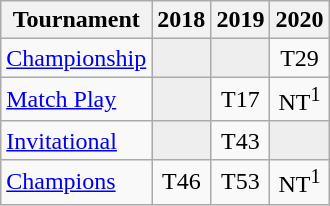<table class="wikitable" style="text-align:center;">
<tr>
<th>Tournament</th>
<th>2018</th>
<th>2019</th>
<th>2020</th>
</tr>
<tr>
<td align="left"><a href='#'>Championship</a></td>
<td style="background:#eeeeee;"></td>
<td style="background:#eeeeee;"></td>
<td>T29</td>
</tr>
<tr>
<td align="left"><a href='#'>Match Play</a></td>
<td style="background:#eeeeee;"></td>
<td>T17</td>
<td>NT<sup>1</sup></td>
</tr>
<tr>
<td align="left"><a href='#'>Invitational</a></td>
<td style="background:#eeeeee;"></td>
<td>T43</td>
<td style="background:#eeeeee;"></td>
</tr>
<tr>
<td align="left"><a href='#'>Champions</a></td>
<td>T46</td>
<td>T53</td>
<td>NT<sup>1</sup></td>
</tr>
</table>
